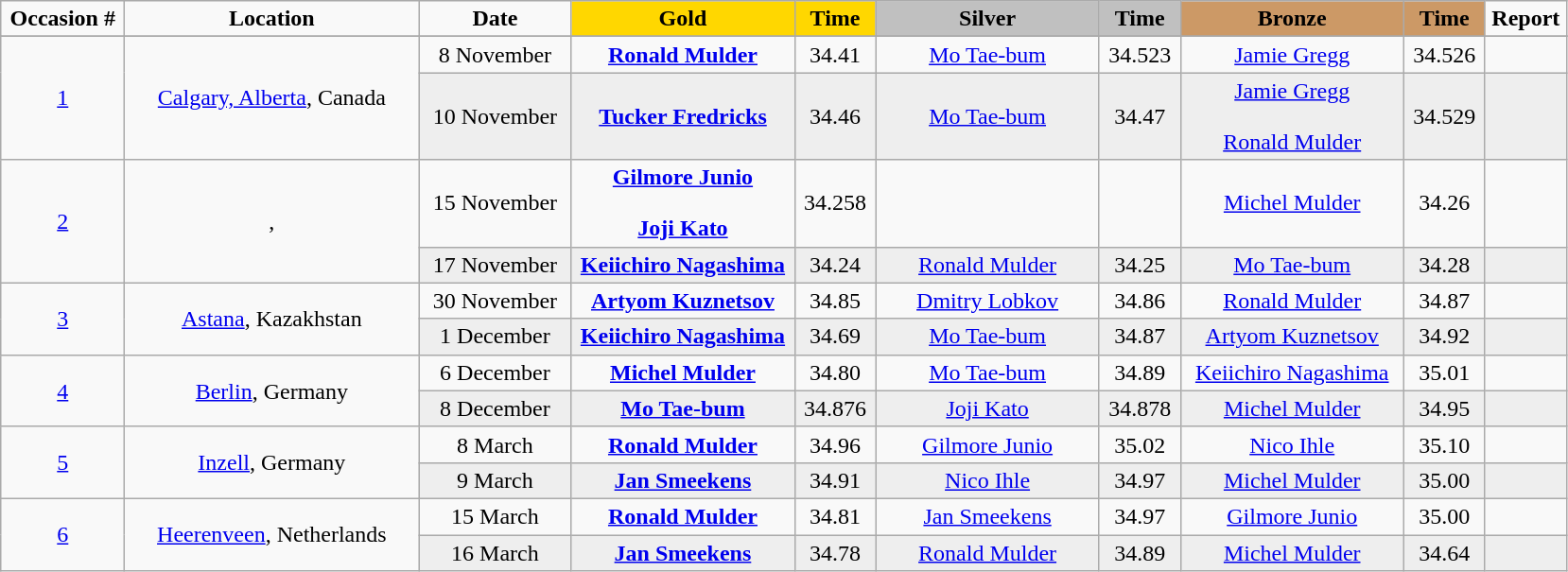<table class="wikitable">
<tr>
<td width="80" align="center"><strong>Occasion #</strong></td>
<td width="200" align="center"><strong>Location</strong></td>
<td width="100" align="center"><strong>Date</strong></td>
<td width="150" bgcolor="gold" align="center"><strong>Gold</strong></td>
<td width="50" bgcolor="gold" align="center"><strong>Time</strong></td>
<td width="150" bgcolor="silver" align="center"><strong>Silver</strong></td>
<td width="50" bgcolor="silver" align="center"><strong>Time</strong></td>
<td width="150" bgcolor="#CC9966" align="center"><strong>Bronze</strong></td>
<td width="50" bgcolor="#CC9966" align="center"><strong>Time</strong></td>
<td width="50" align="center"><strong>Report</strong></td>
</tr>
<tr bgcolor="#cccccc">
</tr>
<tr>
<td rowspan=2 align="center"><a href='#'>1</a></td>
<td rowspan=2 align="center"><a href='#'>Calgary, Alberta</a>, Canada</td>
<td align="center">8 November</td>
<td align="center"><strong><a href='#'>Ronald Mulder</a></strong><br><small></small></td>
<td align="center">34.41</td>
<td align="center"><a href='#'>Mo Tae-bum</a><br><small></small></td>
<td align="center">34.523</td>
<td align="center"><a href='#'>Jamie Gregg</a><br><small></small></td>
<td align="center">34.526</td>
<td align="center"></td>
</tr>
<tr bgcolor="#eeeeee">
<td align="center">10 November</td>
<td align="center"><strong><a href='#'>Tucker Fredricks</a></strong><br><small></small></td>
<td align="center">34.46</td>
<td align="center"><a href='#'>Mo Tae-bum</a><br><small></small></td>
<td align="center">34.47</td>
<td align="center"><a href='#'>Jamie Gregg</a><br><small></small><br><a href='#'>Ronald Mulder</a><br><small></small></td>
<td align="center">34.529</td>
<td align="center"></td>
</tr>
<tr>
<td rowspan=2 align="center"><a href='#'>2</a></td>
<td rowspan=2 align="center">, </td>
<td align="center">15 November</td>
<td align="center"><strong><a href='#'>Gilmore Junio</a></strong><br><small></small><br><strong><a href='#'>Joji Kato</a></strong><br><small></small></td>
<td align="center">34.258</td>
<td></td>
<td></td>
<td align="center"><a href='#'>Michel Mulder</a><br><small></small></td>
<td align="center">34.26</td>
<td align="center"></td>
</tr>
<tr bgcolor="#eeeeee">
<td align="center">17 November</td>
<td align="center"><strong><a href='#'>Keiichiro Nagashima</a></strong><br><small></small></td>
<td align="center">34.24</td>
<td align="center"><a href='#'>Ronald Mulder</a><br><small></small></td>
<td align="center">34.25</td>
<td align="center"><a href='#'>Mo Tae-bum</a><br><small></small></td>
<td align="center">34.28</td>
<td align="center"></td>
</tr>
<tr>
<td rowspan=2 align="center"><a href='#'>3</a></td>
<td rowspan=2 align="center"><a href='#'>Astana</a>, Kazakhstan</td>
<td align="center">30 November</td>
<td align="center"><strong><a href='#'>Artyom Kuznetsov</a></strong><br><small></small></td>
<td align="center">34.85</td>
<td align="center"><a href='#'>Dmitry Lobkov</a><br><small></small></td>
<td align="center">34.86</td>
<td align="center"><a href='#'>Ronald Mulder</a><br><small></small></td>
<td align="center">34.87</td>
<td align="center"></td>
</tr>
<tr bgcolor="#eeeeee">
<td align="center">1 December</td>
<td align="center"><strong><a href='#'>Keiichiro Nagashima</a></strong><br><small></small></td>
<td align="center">34.69</td>
<td align="center"><a href='#'>Mo Tae-bum</a><br><small></small></td>
<td align="center">34.87</td>
<td align="center"><a href='#'>Artyom Kuznetsov</a><br><small></small></td>
<td align="center">34.92</td>
<td align="center"></td>
</tr>
<tr>
<td rowspan=2 align="center"><a href='#'>4</a></td>
<td rowspan=2 align="center"><a href='#'>Berlin</a>, Germany</td>
<td align="center">6 December</td>
<td align="center"><strong><a href='#'>Michel Mulder</a></strong><br><small></small></td>
<td align="center">34.80</td>
<td align="center"><a href='#'>Mo Tae-bum</a><br><small></small></td>
<td align="center">34.89</td>
<td align="center"><a href='#'>Keiichiro Nagashima</a><br><small></small></td>
<td align="center">35.01</td>
<td align="center"></td>
</tr>
<tr bgcolor="#eeeeee">
<td align="center">8 December</td>
<td align="center"><strong><a href='#'>Mo Tae-bum</a></strong><br><small></small></td>
<td align="center">34.876</td>
<td align="center"><a href='#'>Joji Kato</a><br><small></small></td>
<td align="center">34.878</td>
<td align="center"><a href='#'>Michel Mulder</a><br><small></small></td>
<td align="center">34.95</td>
<td align="center"></td>
</tr>
<tr>
<td rowspan=2 align="center"><a href='#'>5</a></td>
<td rowspan=2 align="center"><a href='#'>Inzell</a>, Germany</td>
<td align="center">8 March</td>
<td align="center"><strong><a href='#'>Ronald Mulder</a></strong><br><small></small></td>
<td align="center">34.96</td>
<td align="center"><a href='#'>Gilmore Junio</a><br><small></small></td>
<td align="center">35.02</td>
<td align="center"><a href='#'>Nico Ihle</a><br><small></small></td>
<td align="center">35.10</td>
<td align="center"></td>
</tr>
<tr bgcolor="#eeeeee">
<td align="center">9 March</td>
<td align="center"><strong><a href='#'>Jan Smeekens</a></strong><br><small></small></td>
<td align="center">34.91</td>
<td align="center"><a href='#'>Nico Ihle</a><br><small></small></td>
<td align="center">34.97</td>
<td align="center"><a href='#'>Michel Mulder</a><br><small></small></td>
<td align="center">35.00</td>
<td align="center"></td>
</tr>
<tr>
<td rowspan=2 align="center"><a href='#'>6</a></td>
<td rowspan=2 align="center"><a href='#'>Heerenveen</a>, Netherlands</td>
<td align="center">15 March</td>
<td align="center"><strong><a href='#'>Ronald Mulder</a></strong><br><small></small></td>
<td align="center">34.81</td>
<td align="center"><a href='#'>Jan Smeekens</a><br><small></small></td>
<td align="center">34.97</td>
<td align="center"><a href='#'>Gilmore Junio</a><br><small></small></td>
<td align="center">35.00</td>
<td align="center"></td>
</tr>
<tr bgcolor="#eeeeee">
<td align="center">16 March</td>
<td align="center"><strong><a href='#'>Jan Smeekens</a></strong><br><small></small></td>
<td align="center">34.78</td>
<td align="center"><a href='#'>Ronald Mulder</a><br><small></small></td>
<td align="center">34.89</td>
<td align="center"><a href='#'>Michel Mulder</a><br><small></small></td>
<td align="center">34.64</td>
<td align="center"></td>
</tr>
</table>
